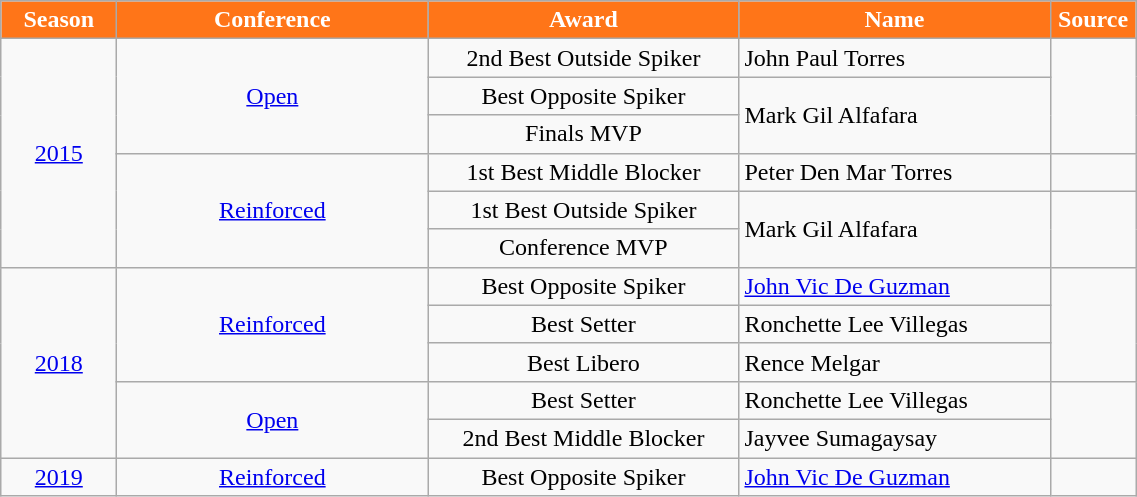<table class="wikitable"  style="text-align:center;">
<tr>
<th width=70px style="background: #FF7518; color: white; text-align: center">Season</th>
<th width=200px style="background: #FF7518; color: white; text-align: center">Conference</th>
<th width=200px style="background: #FF7518; color: white; text-align: center">Award</th>
<th width=200px style="background: #FF7518; color: white; text-align: center">Name</th>
<th width=50px style="background: #FF7518; color: white; text-align: center">Source</th>
</tr>
<tr>
<td rowspan=6><a href='#'>2015</a></td>
<td rowspan=3><a href='#'>Open</a></td>
<td>2nd Best Outside Spiker</td>
<td style="text-align:left;"> John Paul Torres</td>
<td rowspan=3></td>
</tr>
<tr>
<td>Best Opposite Spiker</td>
<td rowspan=2 style="text-align:left;"> Mark Gil Alfafara</td>
</tr>
<tr>
<td>Finals MVP</td>
</tr>
<tr>
<td rowspan=3><a href='#'>Reinforced</a></td>
<td>1st Best Middle Blocker</td>
<td style="text-align:left;"> Peter Den Mar Torres</td>
<td></td>
</tr>
<tr>
<td>1st Best Outside Spiker</td>
<td rowspan=2 style="text-align:left;"> Mark Gil Alfafara</td>
<td rowspan=2 style="text-align:left;"></td>
</tr>
<tr>
<td>Conference MVP</td>
</tr>
<tr>
<td rowspan=5><a href='#'>2018</a></td>
<td rowspan=3><a href='#'>Reinforced</a></td>
<td>Best Opposite Spiker</td>
<td style="text-align:left;"> <a href='#'>John Vic De Guzman</a></td>
<td rowspan=3 style="text-align:center;"></td>
</tr>
<tr>
<td>Best Setter</td>
<td style="text-align:left;"> Ronchette Lee Villegas</td>
</tr>
<tr>
<td>Best Libero</td>
<td style="text-align:left;"> Rence Melgar</td>
</tr>
<tr>
<td rowspan=2><a href='#'>Open</a></td>
<td>Best Setter</td>
<td style="text-align:left;"> Ronchette Lee Villegas</td>
<td rowspan=2></td>
</tr>
<tr>
<td>2nd Best Middle Blocker</td>
<td style="text-align:left;"> Jayvee Sumagaysay</td>
</tr>
<tr>
<td><a href='#'>2019</a></td>
<td><a href='#'>Reinforced</a></td>
<td>Best Opposite Spiker</td>
<td style="text-align:left;"> <a href='#'>John Vic De Guzman</a></td>
<td></td>
</tr>
</table>
